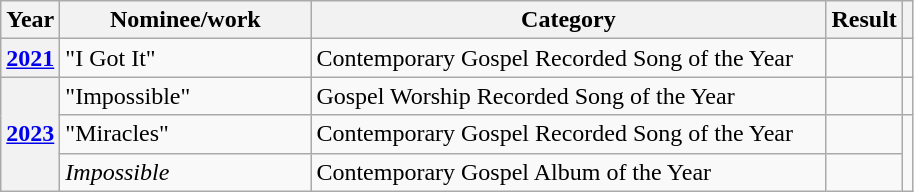<table class="wikitable plainrowheaders">
<tr>
<th>Year</th>
<th style="width:10em;">Nominee/work</th>
<th style="width:21em;">Category</th>
<th>Result</th>
<th></th>
</tr>
<tr>
<th scope="row"><a href='#'>2021</a></th>
<td>"I Got It"</td>
<td>Contemporary Gospel Recorded Song of the Year</td>
<td></td>
<td></td>
</tr>
<tr>
<th rowspan="3" scope="row"><a href='#'>2023</a></th>
<td>"Impossible"</td>
<td>Gospel Worship Recorded Song of the Year</td>
<td></td>
<td></td>
</tr>
<tr>
<td>"Miracles"</td>
<td>Contemporary Gospel Recorded Song of the Year</td>
<td></td>
<td rowspan="2"></td>
</tr>
<tr>
<td><em>Impossible</em></td>
<td>Contemporary Gospel Album of the Year</td>
<td></td>
</tr>
</table>
